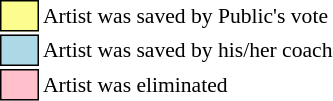<table class="toccolours"style="font-size: 90%; white-space: nowrap;">
<tr>
<td style="background:#fdfc8f; border:1px solid black;">      </td>
<td>Artist was saved by Public's vote</td>
</tr>
<tr>
<td style="background:lightblue; border: 1px solid black">      </td>
<td>Artist was saved by his/her coach</td>
</tr>
<tr>
<td style="background:pink; border:1px solid black;">      </td>
<td>Artist was eliminated</td>
</tr>
</table>
